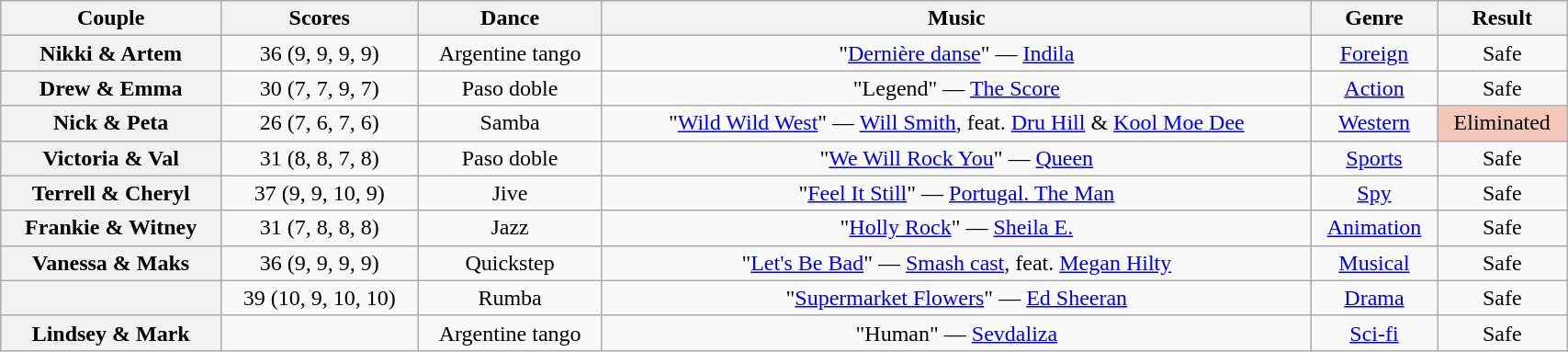<table class="wikitable sortable" style="text-align:center; width:90%">
<tr>
<th scope="col">Couple</th>
<th scope="col">Scores</th>
<th scope="col" class="unsortable">Dance</th>
<th scope="col" class="unsortable">Music</th>
<th scope="col" class="unsortable">Genre</th>
<th scope="col" class="unsortable">Result</th>
</tr>
<tr>
<th scope="row">Nikki & Artem</th>
<td>36 (9, 9, 9, 9)</td>
<td>Argentine tango</td>
<td>"<a href='#'>Dernière danse</a>" — <a href='#'>Indila</a></td>
<td><a href='#'>Foreign</a></td>
<td>Safe</td>
</tr>
<tr>
<th scope="row">Drew & Emma</th>
<td>30 (7, 7, 9, 7)</td>
<td>Paso doble</td>
<td>"Legend" — <a href='#'>The Score</a></td>
<td><a href='#'>Action</a></td>
<td>Safe</td>
</tr>
<tr>
<th scope="row">Nick & Peta</th>
<td>26 (7, 6, 7, 6)</td>
<td>Samba</td>
<td>"<a href='#'>Wild Wild West</a>" — <a href='#'>Will Smith</a>, feat. <a href='#'>Dru Hill</a> & <a href='#'>Kool Moe Dee</a></td>
<td><a href='#'>Western</a></td>
<td bgcolor=f4c7b8>Eliminated</td>
</tr>
<tr>
<th scope="row">Victoria & Val</th>
<td>31 (8, 8, 7, 8)</td>
<td>Paso doble</td>
<td>"<a href='#'>We Will Rock You</a>" — <a href='#'>Queen</a></td>
<td><a href='#'>Sports</a></td>
<td>Safe</td>
</tr>
<tr>
<th scope="row">Terrell & Cheryl</th>
<td>37 (9, 9, 10, 9)</td>
<td>Jive</td>
<td>"<a href='#'>Feel It Still</a>" — <a href='#'>Portugal. The Man</a></td>
<td><a href='#'>Spy</a></td>
<td>Safe</td>
</tr>
<tr>
<th scope="row">Frankie & Witney</th>
<td>31 (7, 8, 8, 8)</td>
<td>Jazz</td>
<td>"<a href='#'>Holly Rock</a>" — <a href='#'>Sheila E.</a></td>
<td><a href='#'>Animation</a></td>
<td>Safe</td>
</tr>
<tr>
<th scope="row">Vanessa & Maks</th>
<td>36 (9, 9, 9, 9)</td>
<td>Quickstep</td>
<td>"<a href='#'>Let's Be Bad</a>" — <a href='#'>Smash cast</a>, feat. <a href='#'>Megan Hilty</a></td>
<td><a href='#'>Musical</a></td>
<td>Safe</td>
</tr>
<tr>
<th scope="row"></th>
<td>39 (10, 9, 10, 10)</td>
<td>Rumba</td>
<td>"<a href='#'>Supermarket Flowers</a>" — <a href='#'>Ed Sheeran</a></td>
<td><a href='#'>Drama</a></td>
<td>Safe</td>
</tr>
<tr>
<th scope="row">Lindsey & Mark</th>
<td></td>
<td>Argentine tango</td>
<td>"Human" — <a href='#'>Sevdaliza</a></td>
<td><a href='#'>Sci-fi</a></td>
<td>Safe</td>
</tr>
</table>
